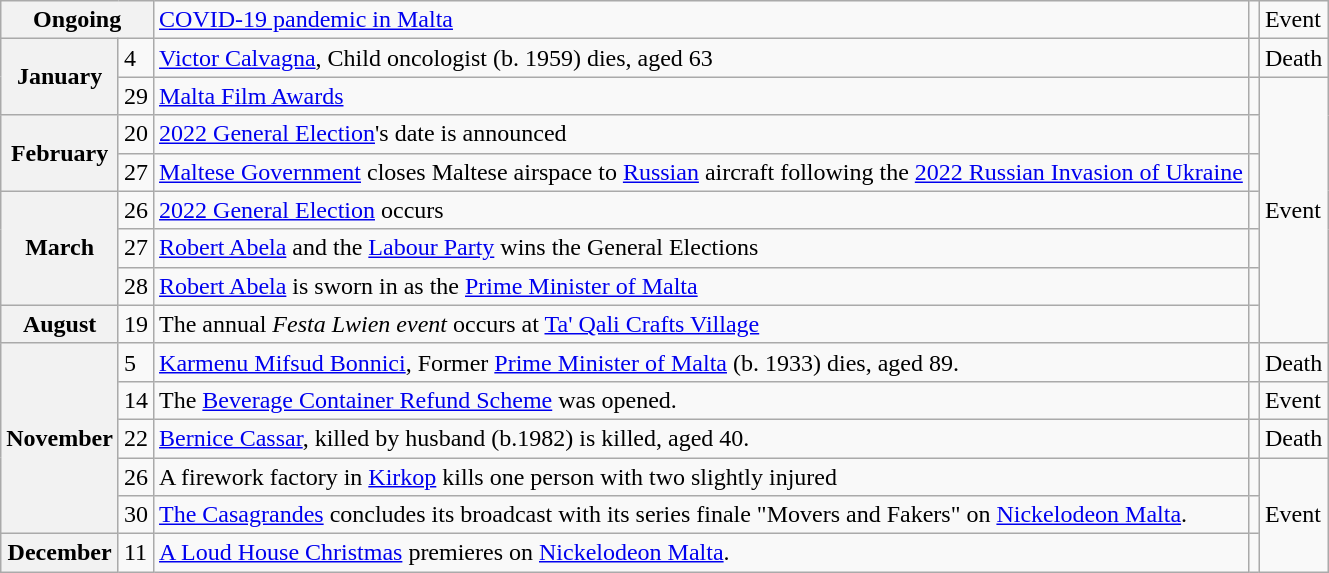<table class="wikitable">
<tr>
<th colspan="2">Ongoing</th>
<td><a href='#'>COVID-19 pandemic in Malta</a></td>
<td></td>
<td>Event</td>
</tr>
<tr>
<th rowspan="2">January</th>
<td>4</td>
<td><a href='#'>Victor Calvagna</a>, Child oncologist (b. 1959) dies, aged 63</td>
<td></td>
<td>Death</td>
</tr>
<tr>
<td>29</td>
<td><a href='#'>Malta Film Awards</a></td>
<td></td>
<td rowspan="7">Event</td>
</tr>
<tr>
<th rowspan="2">February</th>
<td>20</td>
<td><a href='#'>2022 General Election</a>'s date is announced</td>
<td></td>
</tr>
<tr>
<td>27</td>
<td><a href='#'>Maltese Government</a> closes Maltese airspace to <a href='#'>Russian</a> aircraft following the <a href='#'>2022 Russian Invasion of Ukraine</a></td>
<td></td>
</tr>
<tr>
<th rowspan="3">March</th>
<td>26</td>
<td><a href='#'>2022 General Election</a> occurs</td>
<td></td>
</tr>
<tr>
<td>27</td>
<td><a href='#'>Robert Abela</a> and the <a href='#'>Labour Party</a> wins the General Elections</td>
<td></td>
</tr>
<tr>
<td>28</td>
<td><a href='#'>Robert Abela</a> is sworn in as the <a href='#'>Prime Minister of Malta</a></td>
<td></td>
</tr>
<tr>
<th>August</th>
<td>19</td>
<td>The annual <em>Festa Lwien event</em> occurs at <a href='#'>Ta' Qali Crafts Village</a></td>
<td></td>
</tr>
<tr>
<th rowspan="5">November</th>
<td>5</td>
<td><a href='#'>Karmenu Mifsud Bonnici</a>, Former <a href='#'>Prime Minister of Malta</a> (b. 1933) dies, aged 89.</td>
<td></td>
<td>Death</td>
</tr>
<tr>
<td>14</td>
<td>The <a href='#'>Beverage Container Refund Scheme</a> was opened.</td>
<td></td>
<td>Event</td>
</tr>
<tr>
<td>22</td>
<td><a href='#'>Bernice Cassar</a>, killed by husband (b.1982) is killed, aged 40.</td>
<td></td>
<td>Death</td>
</tr>
<tr>
<td>26</td>
<td>A firework factory in <a href='#'>Kirkop</a> kills one person with two slightly injured</td>
<td></td>
<td rowspan="3">Event</td>
</tr>
<tr>
<td>30</td>
<td><a href='#'>The Casagrandes</a> concludes its broadcast with its series finale "Movers and Fakers" on <a href='#'>Nickelodeon Malta</a>.</td>
</tr>
<tr>
<th>December</th>
<td>11</td>
<td><a href='#'>A Loud House Christmas</a> premieres on <a href='#'>Nickelodeon Malta</a>.</td>
<td></td>
</tr>
</table>
